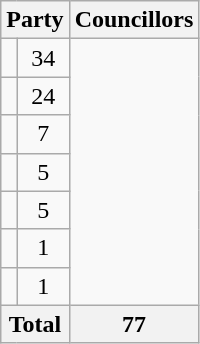<table class="wikitable">
<tr>
<th colspan=2>Party</th>
<th>Councillors</th>
</tr>
<tr>
<td></td>
<td align=center>34</td>
</tr>
<tr>
<td></td>
<td align=center>24</td>
</tr>
<tr>
<td></td>
<td align=center>7</td>
</tr>
<tr>
<td></td>
<td align=center>5</td>
</tr>
<tr>
<td></td>
<td align=center>5</td>
</tr>
<tr>
<td></td>
<td align=center>1</td>
</tr>
<tr>
<td></td>
<td align=center>1</td>
</tr>
<tr>
<th colspan=2>Total</th>
<th align=center>77</th>
</tr>
</table>
